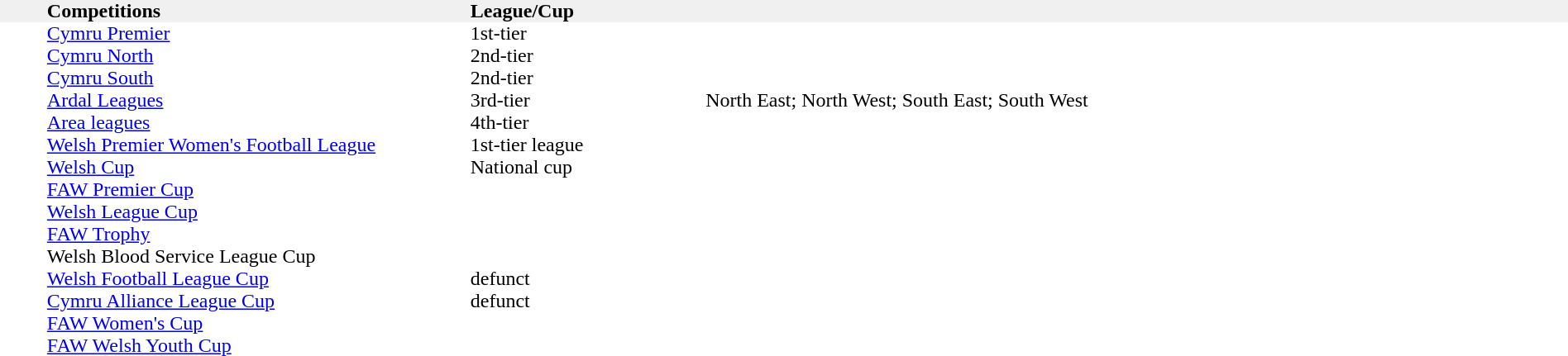<table width="100%" cellspacing="0" cellpadding="0">
<tr bgcolor="F0F0F0">
<th width="3%" align="left"></th>
<th width="27%" align="left">Competitions</th>
<th width="15%" align="left">League/Cup</th>
<th width="55%" align="left"></th>
</tr>
<tr>
<td></td>
<td><a href='#'>Cymru Premier</a></td>
<td>1st-tier</td>
</tr>
<tr>
<td></td>
<td><a href='#'>Cymru North</a></td>
<td>2nd-tier</td>
</tr>
<tr>
<td></td>
<td><a href='#'>Cymru South</a></td>
<td>2nd-tier</td>
</tr>
<tr>
<td></td>
<td><a href='#'>Ardal Leagues</a></td>
<td>3rd-tier</td>
<td>North East; North West; South East; South West</td>
</tr>
<tr>
<td></td>
<td><a href='#'>Area leagues</a></td>
<td>4th-tier</td>
</tr>
<tr>
<td></td>
<td><a href='#'>Welsh Premier Women's Football League</a></td>
<td>1st-tier league</td>
</tr>
<tr>
<td></td>
<td><a href='#'>Welsh Cup</a></td>
<td>National cup</td>
</tr>
<tr>
<td></td>
<td><a href='#'>FAW Premier Cup</a></td>
</tr>
<tr>
<td></td>
<td><a href='#'>Welsh League Cup</a></td>
</tr>
<tr>
<td></td>
<td><a href='#'>FAW Trophy</a></td>
</tr>
<tr>
<td></td>
<td>Welsh Blood Service League Cup</td>
</tr>
<tr>
<td></td>
<td><a href='#'>Welsh Football League Cup</a></td>
<td>defunct</td>
</tr>
<tr>
<td></td>
<td><a href='#'>Cymru Alliance League Cup</a></td>
<td>defunct</td>
</tr>
<tr>
<td></td>
<td><a href='#'>FAW Women's Cup</a></td>
</tr>
<tr>
<td></td>
<td><a href='#'>FAW Welsh Youth Cup</a></td>
</tr>
</table>
